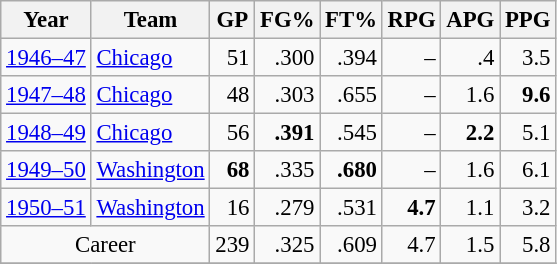<table class="wikitable sortable" style="font-size:95%; text-align:right;">
<tr>
<th>Year</th>
<th>Team</th>
<th>GP</th>
<th>FG%</th>
<th>FT%</th>
<th>RPG</th>
<th>APG</th>
<th>PPG</th>
</tr>
<tr>
<td style="text-align:left;"><a href='#'>1946–47</a></td>
<td style="text-align:left;"><a href='#'>Chicago</a></td>
<td>51</td>
<td>.300</td>
<td>.394</td>
<td>–</td>
<td>.4</td>
<td>3.5</td>
</tr>
<tr>
<td style="text-align:left;"><a href='#'>1947–48</a></td>
<td style="text-align:left;"><a href='#'>Chicago</a></td>
<td>48</td>
<td>.303</td>
<td>.655</td>
<td>–</td>
<td>1.6</td>
<td><strong>9.6</strong></td>
</tr>
<tr>
<td style="text-align:left;"><a href='#'>1948–49</a></td>
<td style="text-align:left;"><a href='#'>Chicago</a></td>
<td>56</td>
<td><strong>.391</strong></td>
<td>.545</td>
<td>–</td>
<td><strong>2.2</strong></td>
<td>5.1</td>
</tr>
<tr>
<td style="text-align:left;"><a href='#'>1949–50</a></td>
<td style="text-align:left;"><a href='#'>Washington</a></td>
<td><strong>68</strong></td>
<td>.335</td>
<td><strong>.680</strong></td>
<td>–</td>
<td>1.6</td>
<td>6.1</td>
</tr>
<tr>
<td style="text-align:left;"><a href='#'>1950–51</a></td>
<td style="text-align:left;"><a href='#'>Washington</a></td>
<td>16</td>
<td>.279</td>
<td>.531</td>
<td><strong>4.7</strong></td>
<td>1.1</td>
<td>3.2</td>
</tr>
<tr>
<td style="text-align:center;" colspan="2">Career</td>
<td>239</td>
<td>.325</td>
<td>.609</td>
<td>4.7</td>
<td>1.5</td>
<td>5.8</td>
</tr>
<tr>
</tr>
</table>
